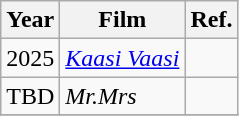<table class="wikitable">
<tr>
<th>Year</th>
<th !>Film</th>
<th !>Ref.</th>
</tr>
<tr>
<td>2025</td>
<td><em><a href='#'>Kaasi Vaasi</a></em></td>
<td></td>
</tr>
<tr>
<td>TBD</td>
<td><em>Mr.Mrs</em></td>
<td></td>
</tr>
<tr>
</tr>
</table>
